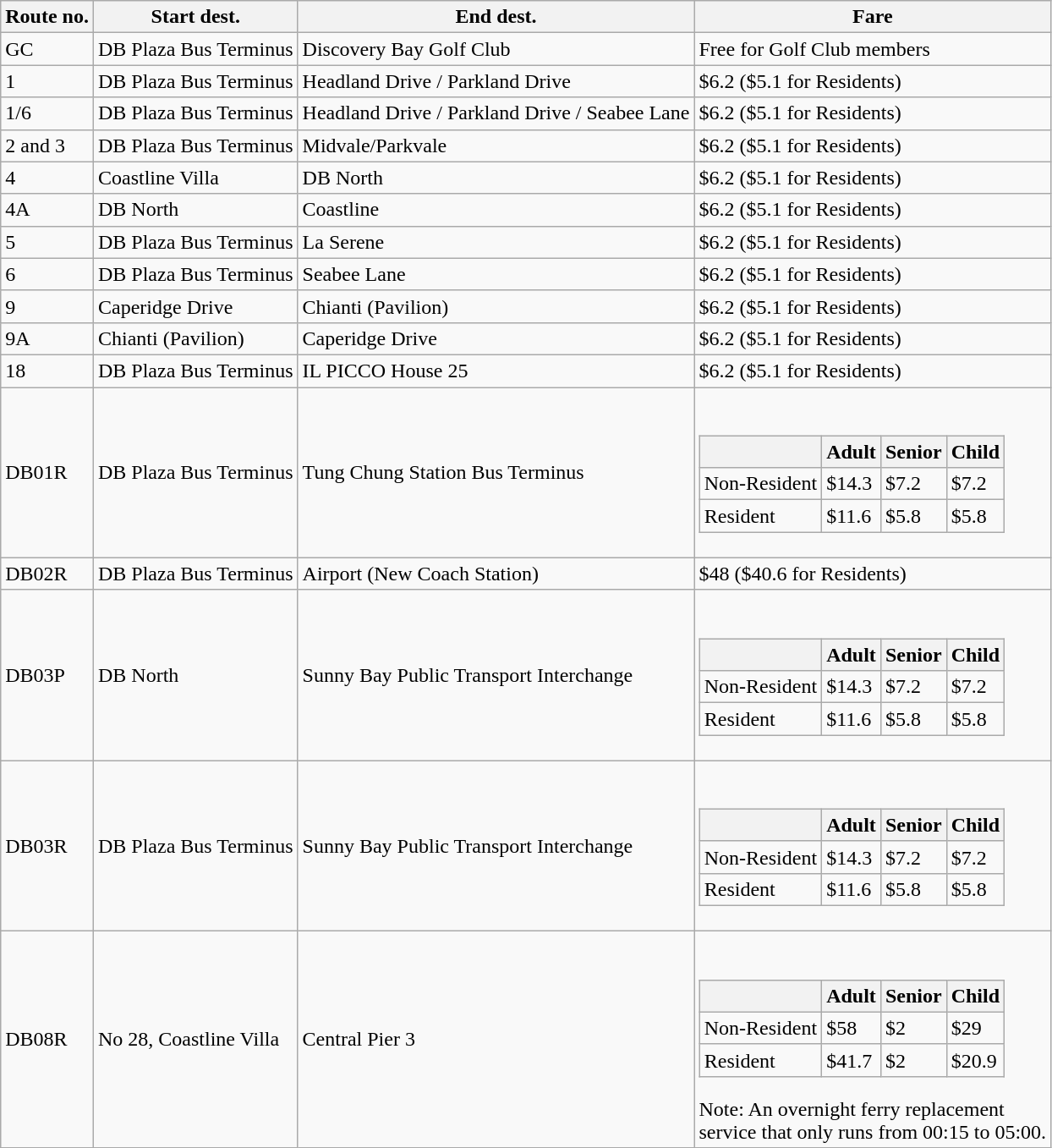<table class="wikitable">
<tr>
<th>Route no.</th>
<th>Start dest.</th>
<th>End dest.</th>
<th>Fare</th>
</tr>
<tr>
<td>GC</td>
<td>DB Plaza Bus Terminus</td>
<td>Discovery Bay Golf Club</td>
<td>Free for Golf Club members</td>
</tr>
<tr>
<td>1</td>
<td>DB Plaza Bus Terminus</td>
<td>Headland Drive / Parkland Drive</td>
<td>$6.2 ($5.1 for Residents)</td>
</tr>
<tr>
<td>1/6</td>
<td>DB Plaza Bus Terminus</td>
<td>Headland Drive / Parkland Drive / Seabee Lane</td>
<td>$6.2 ($5.1 for Residents)</td>
</tr>
<tr>
<td>2 and 3</td>
<td>DB Plaza Bus Terminus</td>
<td>Midvale/Parkvale</td>
<td>$6.2 ($5.1 for Residents)</td>
</tr>
<tr>
<td>4</td>
<td>Coastline Villa</td>
<td>DB North</td>
<td>$6.2 ($5.1 for Residents)</td>
</tr>
<tr>
<td>4A</td>
<td>DB North</td>
<td>Coastline</td>
<td>$6.2 ($5.1 for Residents)</td>
</tr>
<tr>
<td>5</td>
<td>DB Plaza Bus Terminus</td>
<td>La Serene</td>
<td>$6.2 ($5.1 for Residents)</td>
</tr>
<tr>
<td>6</td>
<td>DB Plaza Bus Terminus</td>
<td>Seabee Lane</td>
<td>$6.2 ($5.1 for Residents)</td>
</tr>
<tr>
<td>9</td>
<td>Caperidge Drive</td>
<td>Chianti (Pavilion)</td>
<td>$6.2 ($5.1 for Residents)</td>
</tr>
<tr>
<td>9A</td>
<td>Chianti (Pavilion)</td>
<td>Caperidge Drive</td>
<td>$6.2 ($5.1 for Residents)</td>
</tr>
<tr>
<td>18</td>
<td>DB Plaza Bus Terminus</td>
<td>IL PICCO House 25</td>
<td>$6.2 ($5.1 for Residents)</td>
</tr>
<tr>
<td>DB01R</td>
<td>DB Plaza Bus Terminus</td>
<td>Tung Chung Station Bus Terminus</td>
<td><br><table class="wikitable">
<tr>
<th></th>
<th>Adult</th>
<th>Senior</th>
<th>Child</th>
</tr>
<tr>
<td>Non-Resident</td>
<td>$14.3</td>
<td>$7.2</td>
<td>$7.2</td>
</tr>
<tr>
<td>Resident</td>
<td>$11.6</td>
<td>$5.8</td>
<td>$5.8</td>
</tr>
</table>
</td>
</tr>
<tr>
<td>DB02R</td>
<td>DB Plaza Bus Terminus</td>
<td>Airport (New Coach Station)</td>
<td>$48 ($40.6 for Residents)</td>
</tr>
<tr>
<td>DB03P</td>
<td>DB North</td>
<td>Sunny Bay Public Transport Interchange</td>
<td><br><table class="wikitable">
<tr>
<th></th>
<th>Adult</th>
<th>Senior</th>
<th>Child</th>
</tr>
<tr>
<td>Non-Resident</td>
<td>$14.3</td>
<td>$7.2</td>
<td>$7.2</td>
</tr>
<tr>
<td>Resident</td>
<td>$11.6</td>
<td>$5.8</td>
<td>$5.8</td>
</tr>
</table>
</td>
</tr>
<tr>
<td>DB03R</td>
<td>DB Plaza Bus Terminus</td>
<td>Sunny Bay Public Transport Interchange</td>
<td><br><table class="wikitable">
<tr>
<th></th>
<th>Adult</th>
<th>Senior</th>
<th>Child</th>
</tr>
<tr>
<td>Non-Resident</td>
<td>$14.3</td>
<td>$7.2</td>
<td>$7.2</td>
</tr>
<tr>
<td>Resident</td>
<td>$11.6</td>
<td>$5.8</td>
<td>$5.8</td>
</tr>
</table>
</td>
</tr>
<tr>
<td>DB08R</td>
<td>No 28, Coastline Villa</td>
<td>Central Pier 3</td>
<td><br><table class="wikitable">
<tr>
<th></th>
<th>Adult</th>
<th>Senior</th>
<th>Child</th>
</tr>
<tr>
<td>Non-Resident</td>
<td>$58</td>
<td>$2</td>
<td>$29</td>
</tr>
<tr>
<td>Resident</td>
<td>$41.7</td>
<td>$2</td>
<td>$20.9</td>
</tr>
</table>
Note: An overnight ferry replacement<br>service that only runs from 00:15 to 05:00.</td>
</tr>
</table>
